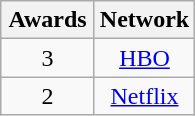<table class="wikitable" style="text-align:center;">
<tr>
<th scope="col" width="55">Awards</th>
<th scope="col" align="center">Network</th>
</tr>
<tr>
<td>3</td>
<td><a href='#'>HBO</a></td>
</tr>
<tr>
<td>2</td>
<td><a href='#'>Netflix</a></td>
</tr>
</table>
